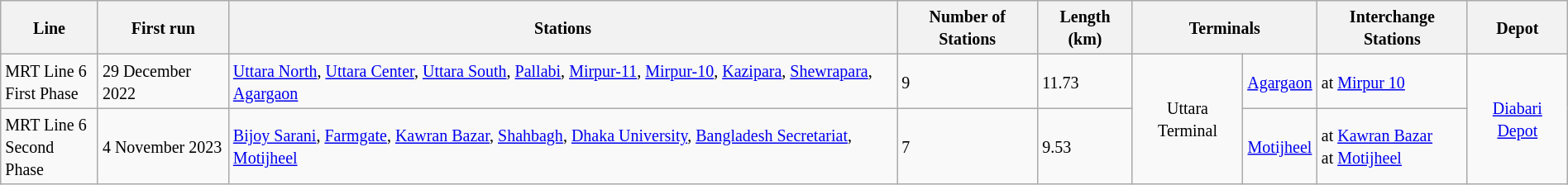<table class="wikitable sortable mw-collapsible" style="margin:auto;">
<tr>
<th><small>Line</small></th>
<th><small>First run</small></th>
<th><small>Stations</small></th>
<th><small>Number of Stations</small></th>
<th><small>Length (km)</small></th>
<th colspan="2"><small>Terminals</small></th>
<th><small>Interchange Stations</small></th>
<th><small>Depot</small></th>
</tr>
<tr>
<td><small>MRT Line 6<br>First Phase</small></td>
<td><small>29 December 2022</small></td>
<td style="text-align: left;"><small><a href='#'>Uttara North</a>, <a href='#'>Uttara Center</a>, <a href='#'>Uttara South</a>, <a href='#'>Pallabi</a>, <a href='#'>Mirpur-11</a>, <a href='#'>Mirpur-10</a>, <a href='#'>Kazipara</a>, <a href='#'>Shewrapara</a>, <a href='#'>Agargaon</a></small></td>
<td><small>9</small></td>
<td><small>11.73</small></td>
<td rowspan="2" style="text-align: center;"><small>Uttara Terminal</small></td>
<td style="text-align: center;"><a href='#'><small>Agargaon</small></a></td>
<td><small> at <a href='#'>Mirpur 10</a></small></td>
<td rowspan="2" style="text-align: center;"><a href='#'><small>Diabari Depot</small></a></td>
</tr>
<tr>
<td><small>MRT Line 6<br>Second Phase</small></td>
<td><small>4 November 2023</small></td>
<td><small><a href='#'>Bijoy Sarani</a>, <a href='#'>Farmgate</a>, <a href='#'>Kawran Bazar</a>, <a href='#'>Shahbagh</a>, <a href='#'>Dhaka University</a>, <a href='#'>Bangladesh Secretariat</a>, <a href='#'>Motijheel</a></small></td>
<td><small>7</small></td>
<td><small>9.53</small></td>
<td style="text-align: center;"><a href='#'><small>Motijheel</small></a></td>
<td><small> at <a href='#'>Kawran Bazar</a></small><br><small> at <a href='#'>Motijheel</a></small></td>
</tr>
</table>
